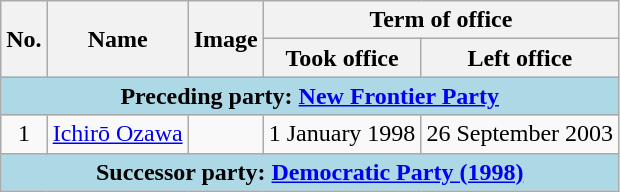<table class="wikitable"  style="text-align:center">
<tr>
<th rowspan=2>No.</th>
<th rowspan=2>Name</th>
<th rowspan="2">Image</th>
<th colspan=2>Term of office</th>
</tr>
<tr>
<th>Took office</th>
<th>Left office</th>
</tr>
<tr>
<td style="background:lightblue;" colspan="5"><strong>Preceding party: <a href='#'>New Frontier Party</a></strong></td>
</tr>
<tr>
<td>1</td>
<td><a href='#'>Ichirō Ozawa</a></td>
<td></td>
<td>1 January 1998</td>
<td>26 September 2003</td>
</tr>
<tr>
<td style="background:lightblue;" colspan="5"><strong>Successor party: <a href='#'>Democratic Party (1998)</a></strong></td>
</tr>
</table>
